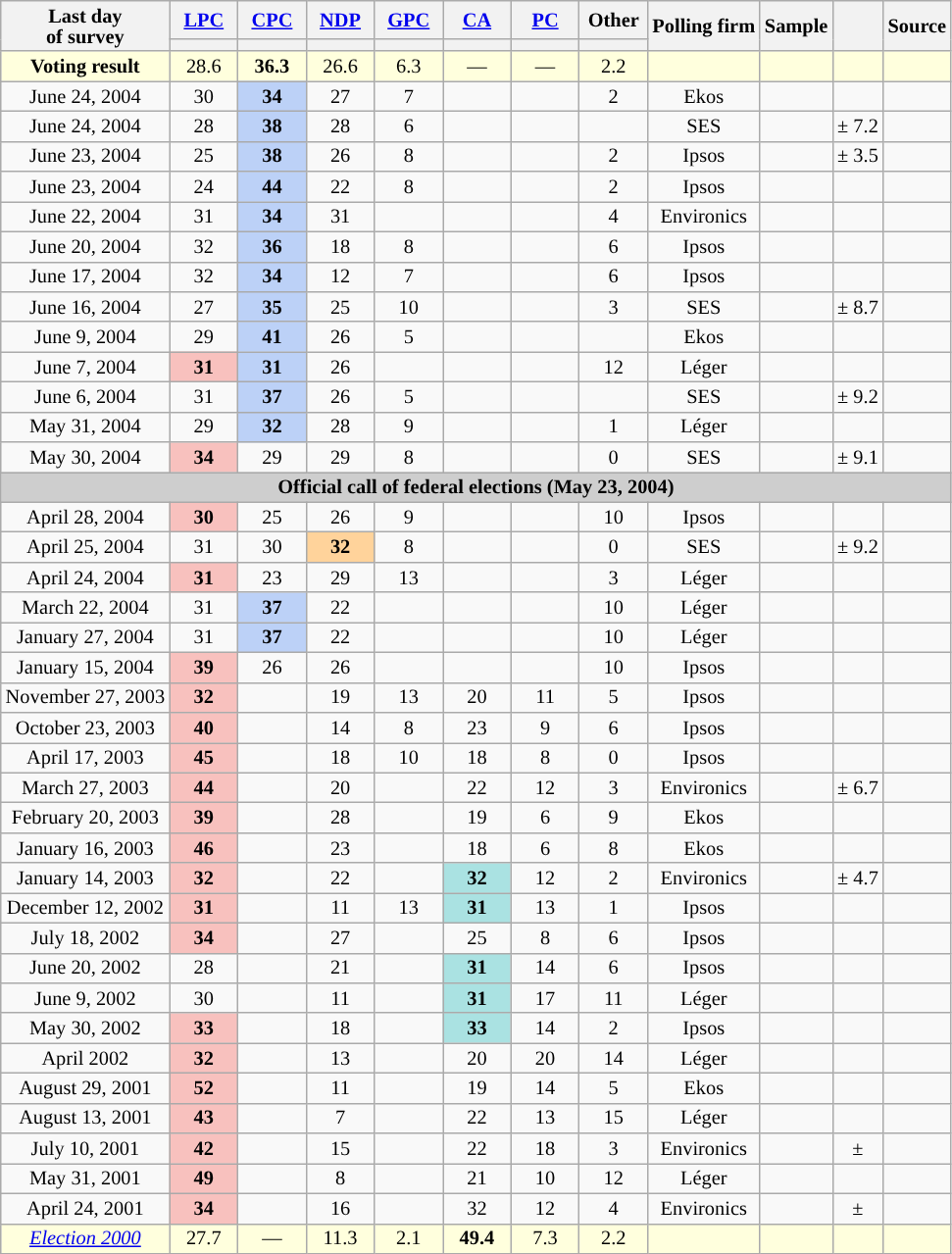<table class="wikitable mw-collapsible mw-collapsed" style="text-align:center;font-size:85%;line-height:14px;">
<tr>
<th rowspan="2">Last day <br>of survey</th>
<th class="unsortable" style="width:40px;"><a href='#'>LPC</a></th>
<th class="unsortable" style="width:40px;"><a href='#'>CPC</a></th>
<th class="unsortable" style="width:40px;"><a href='#'>NDP</a></th>
<th class="unsortable" style="width:40px;"><a href='#'>GPC</a></th>
<th class="unsortable" style="width:40px;"><a href='#'>CA</a></th>
<th class="unsortable" style="width:40px;"><a href='#'>PC</a></th>
<th class="unsortable" style="width:40px;">Other</th>
<th rowspan="2">Polling firm</th>
<th rowspan="2">Sample</th>
<th rowspan="2"></th>
<th rowspan="2">Source</th>
</tr>
<tr style="line-height:5px;">
<th style="background:"></th>
<th style="background:"></th>
<th style="background:"></th>
<th style="background:"></th>
<th style="background:"></th>
<th style="background:"></th>
<th style="background:"></th>
</tr>
<tr>
<td style="background:#ffd;"><strong>Voting result</strong></td>
<td style="background:#ffd;">28.6</td>
<td style="background:#ffd;"><strong>36.3</strong></td>
<td style="background:#ffd;">26.6</td>
<td style="background:#ffd;">6.3</td>
<td style="background:#ffd;">—</td>
<td style="background:#ffd;">—</td>
<td style="background:#ffd;">2.2</td>
<td style="background:#ffd;"></td>
<td style="background:#ffd;"></td>
<td style="background:#ffd;"></td>
<td style="background:#ffd;"></td>
</tr>
<tr>
<td>June 24, 2004</td>
<td>30</td>
<td style="background:#BCD1F7"><strong>34</strong></td>
<td>27</td>
<td>7</td>
<td></td>
<td></td>
<td>2</td>
<td>Ekos</td>
<td></td>
<td></td>
<td></td>
</tr>
<tr>
<td>June 24, 2004</td>
<td>28</td>
<td style="background:#BCD1F7"><strong>38</strong></td>
<td>28</td>
<td>6</td>
<td></td>
<td></td>
<td></td>
<td>SES</td>
<td></td>
<td>± 7.2</td>
<td></td>
</tr>
<tr>
<td>June 23, 2004</td>
<td>25</td>
<td style="background:#BCD1F7"><strong>38</strong></td>
<td>26</td>
<td>8</td>
<td></td>
<td></td>
<td>2</td>
<td>Ipsos</td>
<td></td>
<td>± 3.5</td>
<td></td>
</tr>
<tr>
<td>June 23, 2004</td>
<td>24</td>
<td style="background:#BCD1F7"><strong>44</strong></td>
<td>22</td>
<td>8</td>
<td></td>
<td></td>
<td>2</td>
<td>Ipsos</td>
<td></td>
<td></td>
<td></td>
</tr>
<tr>
<td>June 22, 2004</td>
<td>31</td>
<td style="background:#BCD1F7"><strong>34</strong></td>
<td>31</td>
<td></td>
<td></td>
<td></td>
<td>4</td>
<td>Environics</td>
<td></td>
<td></td>
<td></td>
</tr>
<tr>
<td>June 20, 2004</td>
<td>32</td>
<td style="background:#BCD1F7"><strong>36</strong></td>
<td>18</td>
<td>8</td>
<td></td>
<td></td>
<td>6</td>
<td>Ipsos</td>
<td></td>
<td></td>
<td></td>
</tr>
<tr>
<td>June 17, 2004</td>
<td>32</td>
<td style="background:#BCD1F7"><strong>34</strong></td>
<td>12</td>
<td>7</td>
<td></td>
<td></td>
<td>6</td>
<td>Ipsos</td>
<td></td>
<td></td>
<td></td>
</tr>
<tr>
<td>June 16, 2004</td>
<td>27</td>
<td style="background:#BCD1F7"><strong>35</strong></td>
<td>25</td>
<td>10</td>
<td></td>
<td></td>
<td>3</td>
<td>SES</td>
<td></td>
<td>± 8.7</td>
<td></td>
</tr>
<tr>
<td>June 9, 2004</td>
<td>29</td>
<td style="background:#BCD1F7"><strong>41</strong></td>
<td>26</td>
<td>5</td>
<td></td>
<td></td>
<td></td>
<td>Ekos</td>
<td></td>
<td></td>
<td></td>
</tr>
<tr>
<td>June 7, 2004</td>
<td style="background:#F8C1BE"><strong>31</strong></td>
<td style="background:#BCD1F7"><strong>31</strong></td>
<td>26</td>
<td></td>
<td></td>
<td></td>
<td>12</td>
<td>Léger</td>
<td></td>
<td></td>
<td></td>
</tr>
<tr>
<td>June 6, 2004</td>
<td>31</td>
<td style="background:#BCD1F7"><strong>37</strong></td>
<td>26</td>
<td>5</td>
<td></td>
<td></td>
<td></td>
<td>SES</td>
<td></td>
<td>± 9.2</td>
<td></td>
</tr>
<tr>
<td>May 31, 2004</td>
<td>29</td>
<td style="background:#BCD1F7"><strong>32</strong></td>
<td>28</td>
<td>9</td>
<td></td>
<td></td>
<td>1</td>
<td>Léger</td>
<td></td>
<td></td>
<td></td>
</tr>
<tr>
<td>May 30, 2004</td>
<td style="background:#F8C1BE"><strong>34</strong></td>
<td>29</td>
<td>29</td>
<td>8</td>
<td></td>
<td></td>
<td>0</td>
<td>SES</td>
<td></td>
<td>± 9.1</td>
<td></td>
</tr>
<tr>
<td colspan="13" align="center" style="background-color:#CECECE;"><strong>Official call of federal elections (May 23, 2004)</strong></td>
</tr>
<tr>
<td>April 28, 2004</td>
<td style="background:#F8C1BE"><strong>30</strong></td>
<td>25</td>
<td>26</td>
<td>9</td>
<td></td>
<td></td>
<td>10</td>
<td>Ipsos</td>
<td></td>
<td></td>
<td></td>
</tr>
<tr>
<td>April 25, 2004</td>
<td>31</td>
<td>30</td>
<td style="background:#FFD39B"><strong>32</strong></td>
<td>8</td>
<td></td>
<td></td>
<td>0</td>
<td>SES</td>
<td></td>
<td>± 9.2</td>
<td></td>
</tr>
<tr>
<td>April 24, 2004</td>
<td style="background:#F8C1BE"><strong>31</strong></td>
<td>23</td>
<td>29</td>
<td>13</td>
<td></td>
<td></td>
<td>3</td>
<td>Léger</td>
<td></td>
<td></td>
<td></td>
</tr>
<tr>
<td>March 22, 2004</td>
<td>31</td>
<td style="background:#BCD1F7"><strong>37</strong></td>
<td>22</td>
<td></td>
<td></td>
<td></td>
<td>10</td>
<td>Léger</td>
<td></td>
<td></td>
<td></td>
</tr>
<tr>
<td>January 27, 2004</td>
<td>31</td>
<td style="background:#BCD1F7"><strong>37</strong></td>
<td>22</td>
<td></td>
<td></td>
<td></td>
<td>10</td>
<td>Léger</td>
<td></td>
<td></td>
<td></td>
</tr>
<tr>
<td>January 15, 2004</td>
<td style="background:#F8C1BE"><strong>39</strong></td>
<td>26</td>
<td>26</td>
<td></td>
<td></td>
<td></td>
<td>10</td>
<td>Ipsos</td>
<td></td>
<td></td>
<td></td>
</tr>
<tr>
<td>November 27, 2003</td>
<td style="background:#F8C1BE"><strong>32</strong></td>
<td></td>
<td>19</td>
<td>13</td>
<td>20</td>
<td>11</td>
<td>5</td>
<td>Ipsos</td>
<td></td>
<td></td>
<td></td>
</tr>
<tr>
<td>October 23, 2003</td>
<td style="background:#F8C1BE"><strong>40</strong></td>
<td></td>
<td>14</td>
<td>8</td>
<td>23</td>
<td>9</td>
<td>6</td>
<td>Ipsos</td>
<td></td>
<td></td>
<td></td>
</tr>
<tr>
<td>April 17, 2003</td>
<td style="background:#F8C1BE"><strong>45</strong></td>
<td></td>
<td>18</td>
<td>10</td>
<td>18</td>
<td>8</td>
<td>0</td>
<td>Ipsos</td>
<td></td>
<td></td>
<td></td>
</tr>
<tr>
<td>March 27, 2003</td>
<td style="background:#F8C1BE"><strong>44</strong></td>
<td></td>
<td>20</td>
<td></td>
<td>22</td>
<td>12</td>
<td>3</td>
<td>Environics</td>
<td></td>
<td>± 6.7</td>
<td></td>
</tr>
<tr>
<td>February 20, 2003</td>
<td style="background:#F8C1BE"><strong>39</strong></td>
<td></td>
<td>28</td>
<td></td>
<td>19</td>
<td>6</td>
<td>9</td>
<td>Ekos</td>
<td></td>
<td></td>
<td></td>
</tr>
<tr>
<td>January 16, 2003</td>
<td style="background:#F8C1BE"><strong>46</strong></td>
<td></td>
<td>23</td>
<td></td>
<td>18</td>
<td>6</td>
<td>8</td>
<td>Ekos</td>
<td></td>
<td></td>
<td></td>
</tr>
<tr>
<td>January 14, 2003</td>
<td style="background:#F8C1BE"><strong>32</strong></td>
<td></td>
<td>22</td>
<td></td>
<td style="background:#AAE2E2"><strong>32</strong></td>
<td>12</td>
<td>2</td>
<td>Environics</td>
<td></td>
<td>± 4.7</td>
<td></td>
</tr>
<tr>
<td>December 12, 2002</td>
<td style="background:#F8C1BE"><strong>31</strong></td>
<td></td>
<td>11</td>
<td>13</td>
<td style="background:#AAE2E2"><strong>31</strong></td>
<td>13</td>
<td>1</td>
<td>Ipsos</td>
<td></td>
<td></td>
<td></td>
</tr>
<tr>
<td>July 18, 2002</td>
<td style="background:#F8C1BE"><strong>34</strong></td>
<td></td>
<td>27</td>
<td></td>
<td>25</td>
<td>8</td>
<td>6</td>
<td>Ipsos</td>
<td></td>
<td></td>
<td></td>
</tr>
<tr>
<td>June 20, 2002</td>
<td>28</td>
<td></td>
<td>21</td>
<td></td>
<td style="background:#AAE2E2"><strong>31</strong></td>
<td>14</td>
<td>6</td>
<td>Ipsos</td>
<td></td>
<td></td>
<td></td>
</tr>
<tr>
<td>June 9, 2002</td>
<td>30</td>
<td></td>
<td>11</td>
<td></td>
<td style="background:#AAE2E2"><strong>31</strong></td>
<td>17</td>
<td>11</td>
<td>Léger</td>
<td></td>
<td></td>
<td></td>
</tr>
<tr>
<td>May 30, 2002</td>
<td style="background:#F8C1BE"><strong>33</strong></td>
<td></td>
<td>18</td>
<td></td>
<td style="background:#AAE2E2"><strong>33</strong></td>
<td>14</td>
<td>2</td>
<td>Ipsos</td>
<td></td>
<td></td>
<td></td>
</tr>
<tr>
<td>April 2002</td>
<td style="background:#F8C1BE"><strong>32</strong></td>
<td></td>
<td>13</td>
<td></td>
<td>20</td>
<td>20</td>
<td>14</td>
<td>Léger</td>
<td></td>
<td></td>
<td></td>
</tr>
<tr>
<td>August 29, 2001</td>
<td style="background:#F8C1BE"><strong>52</strong></td>
<td></td>
<td>11</td>
<td></td>
<td>19</td>
<td>14</td>
<td>5</td>
<td>Ekos</td>
<td></td>
<td></td>
<td></td>
</tr>
<tr>
<td>August 13, 2001</td>
<td style="background:#F8C1BE"><strong>43</strong></td>
<td></td>
<td>7</td>
<td></td>
<td>22</td>
<td>13</td>
<td>15</td>
<td>Léger</td>
<td></td>
<td></td>
<td></td>
</tr>
<tr>
<td>July 10, 2001</td>
<td style="background:#F8C1BE"><strong>42</strong></td>
<td></td>
<td>15</td>
<td></td>
<td>22</td>
<td>18</td>
<td>3</td>
<td>Environics</td>
<td></td>
<td>± </td>
<td></td>
</tr>
<tr>
<td>May 31, 2001</td>
<td style="background:#F8C1BE"><strong>49</strong></td>
<td></td>
<td>8</td>
<td></td>
<td>21</td>
<td>10</td>
<td>12</td>
<td>Léger</td>
<td></td>
<td></td>
<td></td>
</tr>
<tr>
<td>April 24, 2001</td>
<td style="background:#F8C1BE"><strong>34</strong></td>
<td></td>
<td>16</td>
<td></td>
<td>32</td>
<td>12</td>
<td>4</td>
<td>Environics</td>
<td></td>
<td>± </td>
<td></td>
</tr>
<tr>
<td style="background:#ffd;"><em><a href='#'>Election 2000</a></em></td>
<td style="background:#ffd;">27.7</td>
<td style="background:#ffd;" align="center">—</td>
<td style="background:#ffd;">11.3</td>
<td style="background:#ffd;">2.1</td>
<td style="background:#ffd;"><strong>49.4</strong></td>
<td style="background:#ffd;">7.3</td>
<td style="background:#ffd;">2.2</td>
<td style="background:#ffd;"></td>
<td style="background:#ffd;"></td>
<td style="background:#ffd;"></td>
<td style="background:#ffd;"></td>
</tr>
</table>
